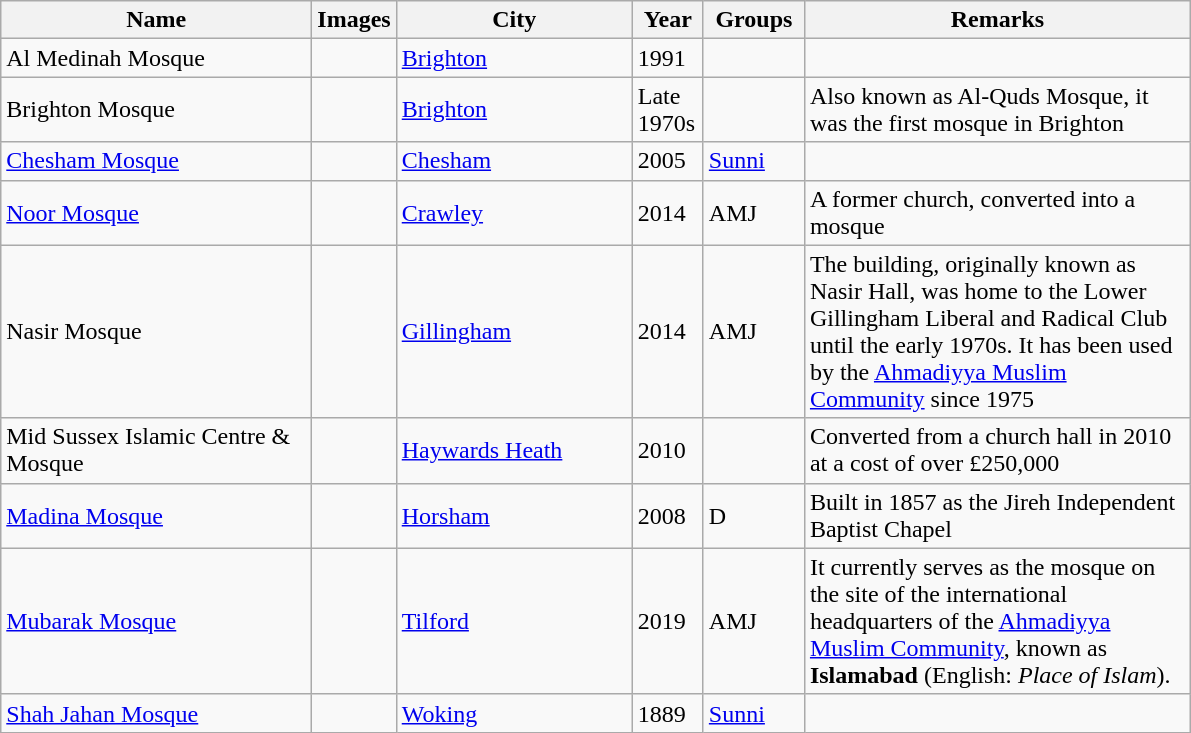<table class="wikitable sortable">
<tr>
<th width="200" align="left">Name</th>
<th align="center" class="unsortable">Images</th>
<th width="150" align="left">City</th>
<th width="40" align="left">Year</th>
<th width="60" align="left">Groups</th>
<th width="250" align="left" class="unsortable">Remarks</th>
</tr>
<tr>
<td>Al Medinah Mosque</td>
<td></td>
<td><a href='#'>Brighton</a></td>
<td>1991</td>
<td></td>
<td></td>
</tr>
<tr>
<td>Brighton Mosque</td>
<td></td>
<td><a href='#'>Brighton</a></td>
<td>Late 1970s</td>
<td></td>
<td>Also known as Al-Quds Mosque, it was the first mosque in Brighton</td>
</tr>
<tr>
<td><a href='#'>Chesham Mosque</a></td>
<td></td>
<td><a href='#'>Chesham</a></td>
<td>2005</td>
<td><a href='#'>Sunni</a></td>
<td></td>
</tr>
<tr>
<td><a href='#'>Noor Mosque</a></td>
<td></td>
<td><a href='#'>Crawley</a></td>
<td>2014</td>
<td>AMJ</td>
<td>A former church, converted into a mosque</td>
</tr>
<tr>
<td>Nasir Mosque</td>
<td></td>
<td><a href='#'>Gillingham</a></td>
<td>2014</td>
<td>AMJ</td>
<td>The building, originally known as Nasir Hall, was home to the Lower Gillingham Liberal and Radical Club until the early 1970s. It has been used by the <a href='#'>Ahmadiyya Muslim Community</a> since 1975</td>
</tr>
<tr>
<td>Mid Sussex Islamic Centre & Mosque</td>
<td></td>
<td><a href='#'>Haywards Heath</a></td>
<td>2010</td>
<td></td>
<td>Converted from a church hall in 2010 at a cost of over £250,000</td>
</tr>
<tr>
<td><a href='#'>Madina Mosque</a></td>
<td></td>
<td><a href='#'>Horsham</a></td>
<td>2008</td>
<td>D</td>
<td>Built in 1857 as the Jireh Independent Baptist Chapel</td>
</tr>
<tr>
<td><a href='#'>Mubarak Mosque</a></td>
<td></td>
<td><a href='#'>Tilford</a></td>
<td>2019</td>
<td>AMJ</td>
<td>It currently serves as the mosque on the site of the international headquarters of the <a href='#'>Ahmadiyya Muslim Community</a>, known as <strong>Islamabad</strong> (English: <em>Place of Islam</em>).</td>
</tr>
<tr valign=top>
<td><a href='#'>Shah Jahan Mosque</a></td>
<td></td>
<td><a href='#'>Woking</a></td>
<td>1889</td>
<td><a href='#'>Sunni</a></td>
<td></td>
</tr>
</table>
